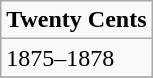<table class="wikitable">
<tr>
<td><strong>Twenty Cents </strong></td>
</tr>
<tr>
<td>1875–1878</td>
</tr>
<tr>
</tr>
</table>
